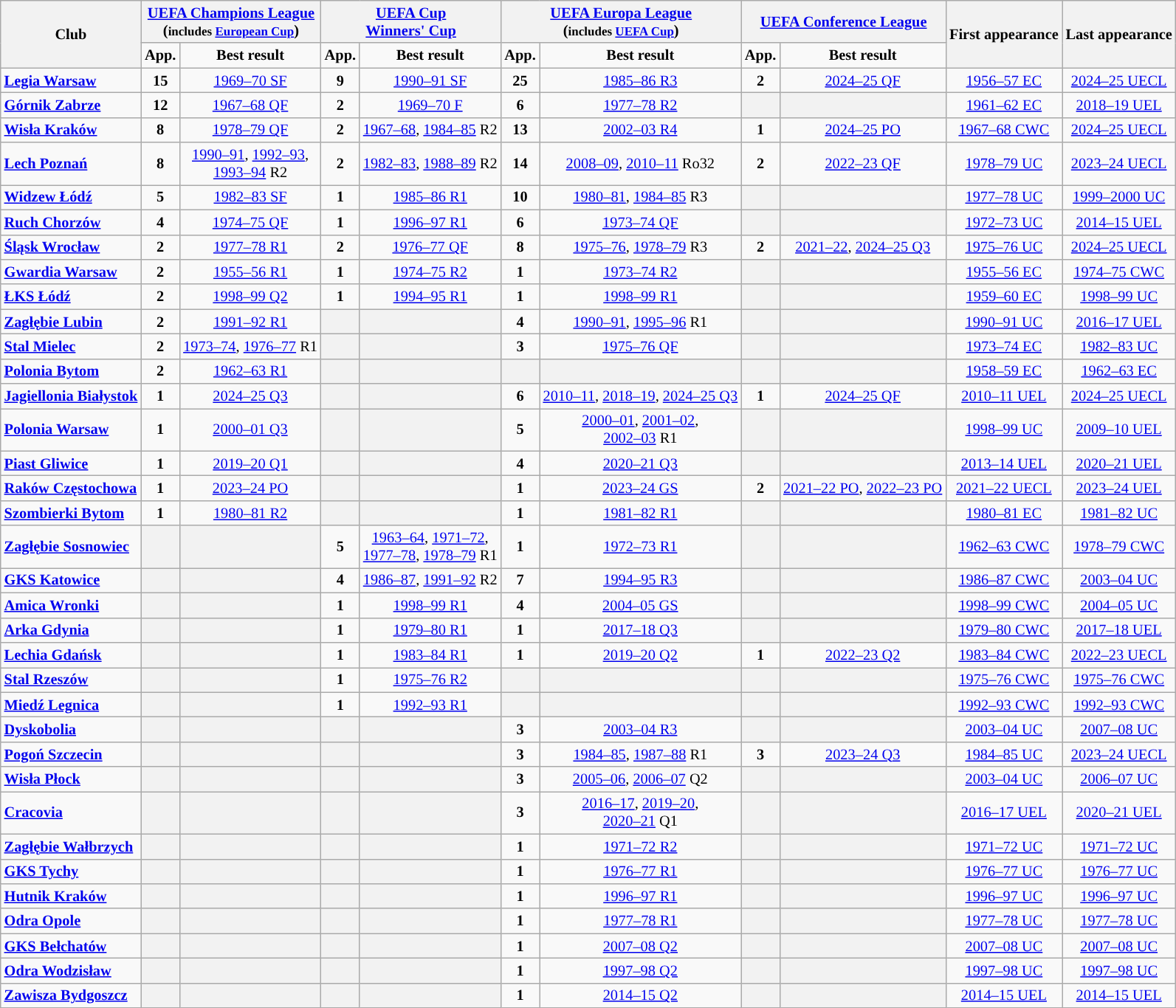<table class="wikitable" style="text-align: center; font-size:85%">
<tr>
<th rowspan=2>Club</th>
<th colspan=2><a href='#'>UEFA Champions League</a><br>(<small>includes <a href='#'>European Cup</a></small>)</th>
<th colspan=2><a href='#'>UEFA Cup<br>Winners' Cup</a></th>
<th colspan=2><a href='#'>UEFA Europa League</a><br>(<small>includes <a href='#'>UEFA Cup</a></small>)</th>
<th colspan=2><a href='#'>UEFA Conference League</a></th>
<th rowspan=2>First appearance</th>
<th rowspan=2>Last appearance</th>
</tr>
<tr>
<td><strong>App.</strong></td>
<td><strong>Best result</strong></td>
<td><strong>App.</strong></td>
<td><strong>Best result</strong></td>
<td><strong>App.</strong></td>
<td><strong>Best result</strong></td>
<td><strong>App.</strong></td>
<td><strong>Best result</strong></td>
</tr>
<tr>
<td style="text-align:left"><strong><a href='#'>Legia Warsaw</a></strong></td>
<td><strong>15</strong></td>
<td><a href='#'>1969–70 SF</a></td>
<td><strong>9</strong></td>
<td><a href='#'>1990–91 SF</a></td>
<td><strong>25</strong></td>
<td><a href='#'>1985–86 R3</a></td>
<td><strong>2</strong></td>
<td><a href='#'>2024–25 QF</a></td>
<td><a href='#'>1956–57 EC</a></td>
<td><a href='#'>2024–25 UECL</a></td>
</tr>
<tr>
<td style="text-align:left"><strong><a href='#'>Górnik Zabrze</a></strong></td>
<td><strong>12</strong></td>
<td><a href='#'>1967–68 QF</a></td>
<td><strong>2</strong></td>
<td><a href='#'>1969–70 F</a></td>
<td><strong>6</strong></td>
<td><a href='#'>1977–78 R2</a></td>
<th></th>
<th></th>
<td><a href='#'>1961–62 EC</a></td>
<td><a href='#'>2018–19 UEL</a></td>
</tr>
<tr>
<td style="text-align:left"><strong><a href='#'>Wisła Kraków</a></strong></td>
<td><strong>8</strong></td>
<td><a href='#'>1978–79 QF</a></td>
<td><strong>2</strong></td>
<td><a href='#'>1967–68</a>, <a href='#'>1984–85</a> R2</td>
<td><strong>13</strong></td>
<td><a href='#'>2002–03 R4</a></td>
<td><strong>1</strong></td>
<td><a href='#'>2024–25 PO</a></td>
<td><a href='#'>1967–68 CWC</a></td>
<td><a href='#'>2024–25 UECL</a></td>
</tr>
<tr>
<td style="text-align:left"><strong><a href='#'>Lech Poznań</a></strong></td>
<td><strong>8</strong></td>
<td><a href='#'>1990–91</a>, <a href='#'>1992–93</a>,<br><a href='#'>1993–94</a> R2</td>
<td><strong>2</strong></td>
<td><a href='#'>1982–83</a>, <a href='#'>1988–89</a> R2</td>
<td><strong>14</strong></td>
<td><a href='#'>2008–09</a>, <a href='#'>2010–11</a> Ro32</td>
<td><strong>2</strong></td>
<td><a href='#'>2022–23 QF</a></td>
<td><a href='#'>1978–79 UC</a></td>
<td><a href='#'>2023–24 UECL</a></td>
</tr>
<tr>
<td style="text-align:left"><strong><a href='#'>Widzew Łódź</a></strong></td>
<td><strong>5</strong></td>
<td><a href='#'>1982–83 SF</a></td>
<td><strong>1</strong></td>
<td><a href='#'>1985–86 R1</a></td>
<td><strong>10</strong></td>
<td><a href='#'>1980–81</a>, <a href='#'>1984–85</a> R3</td>
<th></th>
<th></th>
<td><a href='#'>1977–78 UC</a></td>
<td><a href='#'>1999–2000 UC</a></td>
</tr>
<tr>
<td style="text-align:left"><strong><a href='#'>Ruch Chorzów</a></strong></td>
<td><strong>4</strong></td>
<td><a href='#'>1974–75 QF</a></td>
<td><strong>1</strong></td>
<td><a href='#'>1996–97 R1</a></td>
<td><strong>6</strong></td>
<td><a href='#'>1973–74 QF</a></td>
<th></th>
<th></th>
<td><a href='#'>1972–73 UC</a></td>
<td><a href='#'>2014–15 UEL</a></td>
</tr>
<tr>
<td style="text-align:left"><strong><a href='#'>Śląsk Wrocław</a></strong></td>
<td><strong>2</strong></td>
<td><a href='#'>1977–78 R1</a></td>
<td><strong>2</strong></td>
<td><a href='#'>1976–77 QF</a></td>
<td><strong>8</strong></td>
<td><a href='#'>1975–76</a>, <a href='#'>1978–79</a> R3</td>
<td><strong>2</strong></td>
<td><a href='#'>2021–22</a>, <a href='#'>2024–25 Q3</a></td>
<td><a href='#'>1975–76 UC</a></td>
<td><a href='#'>2024–25 UECL</a></td>
</tr>
<tr>
<td style="text-align:left"><strong><a href='#'>Gwardia Warsaw</a></strong></td>
<td><strong>2</strong></td>
<td><a href='#'>1955–56 R1</a></td>
<td><strong>1</strong></td>
<td><a href='#'>1974–75 R2</a></td>
<td><strong>1</strong></td>
<td><a href='#'>1973–74 R2</a></td>
<th></th>
<th></th>
<td><a href='#'>1955–56 EC</a></td>
<td><a href='#'>1974–75 CWC</a></td>
</tr>
<tr>
<td style="text-align:left"><strong><a href='#'>ŁKS Łódź</a></strong></td>
<td><strong>2</strong></td>
<td><a href='#'>1998–99 Q2</a></td>
<td><strong>1</strong></td>
<td><a href='#'>1994–95 R1</a></td>
<td><strong>1</strong></td>
<td><a href='#'>1998–99 R1</a></td>
<th></th>
<th></th>
<td><a href='#'>1959–60 EC</a></td>
<td><a href='#'>1998–99 UC</a></td>
</tr>
<tr>
<td style="text-align:left"><strong><a href='#'>Zagłębie Lubin</a></strong></td>
<td><strong>2</strong></td>
<td><a href='#'>1991–92 R1</a></td>
<th></th>
<th></th>
<td><strong>4</strong></td>
<td><a href='#'>1990–91</a>, <a href='#'>1995–96</a> R1</td>
<th></th>
<th></th>
<td><a href='#'>1990–91 UC</a></td>
<td><a href='#'>2016–17 UEL</a></td>
</tr>
<tr>
<td style="text-align:left"><strong><a href='#'>Stal Mielec</a></strong></td>
<td><strong>2</strong></td>
<td><a href='#'>1973–74</a>, <a href='#'>1976–77</a> R1</td>
<th></th>
<th></th>
<td><strong>3</strong></td>
<td><a href='#'>1975–76 QF</a></td>
<th></th>
<th></th>
<td><a href='#'>1973–74 EC</a></td>
<td><a href='#'>1982–83 UC</a></td>
</tr>
<tr>
<td style="text-align:left"><strong><a href='#'>Polonia Bytom</a></strong></td>
<td><strong>2</strong></td>
<td><a href='#'>1962–63 R1</a></td>
<th></th>
<th></th>
<th></th>
<th></th>
<th></th>
<th></th>
<td><a href='#'>1958–59 EC</a></td>
<td><a href='#'>1962–63 EC</a></td>
</tr>
<tr>
<td style="text-align:left"><strong><a href='#'>Jagiellonia Białystok</a></strong></td>
<td><strong>1</strong></td>
<td><a href='#'>2024–25 Q3</a></td>
<th></th>
<th></th>
<td><strong>6</strong></td>
<td><a href='#'>2010–11</a>, <a href='#'>2018–19</a>, <a href='#'>2024–25 Q3</a></td>
<td><strong>1</strong></td>
<td><a href='#'>2024–25 QF</a></td>
<td><a href='#'>2010–11 UEL</a></td>
<td><a href='#'>2024–25 UECL</a></td>
</tr>
<tr>
<td style="text-align:left"><strong><a href='#'>Polonia Warsaw</a></strong></td>
<td><strong>1</strong></td>
<td><a href='#'>2000–01 Q3</a></td>
<th></th>
<th></th>
<td><strong>5</strong></td>
<td><a href='#'>2000–01</a>, <a href='#'>2001–02</a>,<br><a href='#'>2002–03</a> R1</td>
<th></th>
<th></th>
<td><a href='#'>1998–99 UC</a></td>
<td><a href='#'>2009–10 UEL</a></td>
</tr>
<tr>
<td style="text-align:left"><strong><a href='#'>Piast Gliwice</a></strong></td>
<td><strong>1</strong></td>
<td><a href='#'>2019–20 Q1</a></td>
<th></th>
<th></th>
<td><strong>4</strong></td>
<td><a href='#'>2020–21 Q3</a></td>
<th></th>
<th></th>
<td><a href='#'>2013–14 UEL</a></td>
<td><a href='#'>2020–21 UEL</a></td>
</tr>
<tr>
<td style="text-align:left"><strong><a href='#'>Raków Częstochowa</a></strong></td>
<td><strong>1</strong></td>
<td><a href='#'>2023–24 PO</a></td>
<th></th>
<th></th>
<td><strong>1</strong></td>
<td><a href='#'>2023–24 GS</a></td>
<td><strong>2</strong></td>
<td><a href='#'>2021–22 PO</a>, <a href='#'>2022–23 PO</a></td>
<td><a href='#'>2021–22 UECL</a></td>
<td><a href='#'>2023–24 UEL</a></td>
</tr>
<tr>
<td style="text-align:left"><strong><a href='#'>Szombierki Bytom</a></strong></td>
<td><strong>1</strong></td>
<td><a href='#'>1980–81 R2</a></td>
<th></th>
<th></th>
<td><strong>1</strong></td>
<td><a href='#'>1981–82 R1</a></td>
<th></th>
<th></th>
<td><a href='#'>1980–81 EC</a></td>
<td><a href='#'>1981–82 UC</a></td>
</tr>
<tr>
<td style="text-align:left"><strong><a href='#'>Zagłębie Sosnowiec</a></strong></td>
<th></th>
<th></th>
<td><strong>5</strong></td>
<td><a href='#'>1963–64</a>, <a href='#'>1971–72</a>,<br><a href='#'>1977–78</a>, <a href='#'>1978–79</a> R1</td>
<td><strong>1</strong></td>
<td><a href='#'>1972–73 R1</a></td>
<th></th>
<th></th>
<td><a href='#'>1962–63 CWC</a></td>
<td><a href='#'>1978–79 CWC</a></td>
</tr>
<tr>
<td style="text-align:left"><strong><a href='#'>GKS Katowice</a></strong></td>
<th></th>
<th></th>
<td><strong>4</strong></td>
<td><a href='#'>1986–87</a>, <a href='#'>1991–92</a> R2</td>
<td><strong>7</strong></td>
<td><a href='#'>1994–95 R3</a></td>
<th></th>
<th></th>
<td><a href='#'>1986–87 CWC</a></td>
<td><a href='#'>2003–04 UC</a></td>
</tr>
<tr>
<td style="text-align:left"><strong><a href='#'>Amica Wronki</a></strong></td>
<th></th>
<th></th>
<td><strong>1</strong></td>
<td><a href='#'>1998–99 R1</a></td>
<td><strong>4</strong></td>
<td><a href='#'>2004–05 GS</a></td>
<th></th>
<th></th>
<td><a href='#'>1998–99 CWC</a></td>
<td><a href='#'>2004–05 UC</a></td>
</tr>
<tr>
<td style="text-align:left"><strong><a href='#'>Arka Gdynia</a></strong></td>
<th></th>
<th></th>
<td><strong>1</strong></td>
<td><a href='#'>1979–80 R1</a></td>
<td><strong>1</strong></td>
<td><a href='#'>2017–18 Q3</a></td>
<th></th>
<th></th>
<td><a href='#'>1979–80 CWC</a></td>
<td><a href='#'>2017–18 UEL</a></td>
</tr>
<tr>
<td style="text-align:left"><strong><a href='#'>Lechia Gdańsk</a></strong></td>
<th></th>
<th></th>
<td><strong>1</strong></td>
<td><a href='#'>1983–84 R1</a></td>
<td><strong>1</strong></td>
<td><a href='#'>2019–20 Q2</a></td>
<td><strong>1</strong></td>
<td><a href='#'>2022–23 Q2</a></td>
<td><a href='#'>1983–84 CWC</a></td>
<td><a href='#'>2022–23 UECL</a></td>
</tr>
<tr>
<td style="text-align:left"><strong><a href='#'>Stal Rzeszów</a></strong></td>
<th></th>
<th></th>
<td><strong>1</strong></td>
<td><a href='#'>1975–76 R2</a></td>
<th></th>
<th></th>
<th></th>
<th></th>
<td><a href='#'>1975–76 CWC</a></td>
<td><a href='#'>1975–76 CWC</a></td>
</tr>
<tr>
<td style="text-align:left"><strong><a href='#'>Miedź Legnica</a></strong></td>
<th></th>
<th></th>
<td><strong>1</strong></td>
<td><a href='#'>1992–93 R1</a></td>
<th></th>
<th></th>
<th></th>
<th></th>
<td><a href='#'>1992–93 CWC</a></td>
<td><a href='#'>1992–93 CWC</a></td>
</tr>
<tr>
<td style="text-align:left"><a href='#'><strong>Dyskobolia</strong></a></td>
<th></th>
<th></th>
<th></th>
<th></th>
<td><strong>3</strong></td>
<td><a href='#'>2003–04 R3</a></td>
<th></th>
<th></th>
<td><a href='#'>2003–04 UC</a></td>
<td><a href='#'>2007–08 UC</a></td>
</tr>
<tr>
<td style="text-align:left"><strong><a href='#'>Pogoń Szczecin</a></strong></td>
<th></th>
<th></th>
<th></th>
<th></th>
<td><strong>3</strong></td>
<td><a href='#'>1984–85</a>, <a href='#'>1987–88</a> R1</td>
<td><strong>3</strong></td>
<td><a href='#'>2023–24 Q3</a></td>
<td><a href='#'>1984–85 UC</a></td>
<td><a href='#'>2023–24 UECL</a></td>
</tr>
<tr>
<td style="text-align:left"><strong><a href='#'>Wisła Płock</a></strong></td>
<th></th>
<th></th>
<th></th>
<th></th>
<td><strong>3</strong></td>
<td><a href='#'>2005–06</a>, <a href='#'>2006–07</a> Q2</td>
<th></th>
<th></th>
<td><a href='#'>2003–04 UC</a></td>
<td><a href='#'>2006–07 UC</a></td>
</tr>
<tr>
<td style="text-align:left"><strong><a href='#'>Cracovia</a></strong></td>
<th></th>
<th></th>
<th></th>
<th></th>
<td><strong>3</strong></td>
<td><a href='#'>2016–17</a>, <a href='#'>2019–20</a>,<br><a href='#'>2020–21</a> Q1</td>
<th></th>
<th></th>
<td><a href='#'>2016–17 UEL</a></td>
<td><a href='#'>2020–21 UEL</a></td>
</tr>
<tr>
<td style="text-align:left"><strong><a href='#'>Zagłębie Wałbrzych</a></strong></td>
<th></th>
<th></th>
<th></th>
<th></th>
<td><strong>1</strong></td>
<td><a href='#'>1971–72 R2</a></td>
<th></th>
<th></th>
<td><a href='#'>1971–72 UC</a></td>
<td><a href='#'>1971–72 UC</a></td>
</tr>
<tr>
<td style="text-align:left"><strong><a href='#'>GKS Tychy</a></strong></td>
<th></th>
<th></th>
<th></th>
<th></th>
<td><strong>1</strong></td>
<td><a href='#'>1976–77 R1</a></td>
<th></th>
<th></th>
<td><a href='#'>1976–77 UC</a></td>
<td><a href='#'>1976–77 UC</a></td>
</tr>
<tr>
<td style="text-align:left"><strong><a href='#'>Hutnik Kraków</a></strong></td>
<th></th>
<th></th>
<th></th>
<th></th>
<td><strong>1</strong></td>
<td><a href='#'>1996–97 R1</a></td>
<th></th>
<th></th>
<td><a href='#'>1996–97 UC</a></td>
<td><a href='#'>1996–97 UC</a></td>
</tr>
<tr>
<td style="text-align:left"><strong><a href='#'>Odra Opole</a></strong></td>
<th></th>
<th></th>
<th></th>
<th></th>
<td><strong>1</strong></td>
<td><a href='#'>1977–78 R1</a></td>
<th></th>
<th></th>
<td><a href='#'>1977–78 UC</a></td>
<td><a href='#'>1977–78 UC</a></td>
</tr>
<tr>
<td style="text-align:left"><strong><a href='#'>GKS Bełchatów</a></strong></td>
<th></th>
<th></th>
<th></th>
<th></th>
<td><strong>1</strong></td>
<td><a href='#'>2007–08 Q2</a></td>
<th></th>
<th></th>
<td><a href='#'>2007–08 UC</a></td>
<td><a href='#'>2007–08 UC</a></td>
</tr>
<tr>
<td style="text-align:left"><strong><a href='#'>Odra Wodzisław</a></strong></td>
<th></th>
<th></th>
<th></th>
<th></th>
<td><strong>1</strong></td>
<td><a href='#'>1997–98 Q2</a></td>
<th></th>
<th></th>
<td><a href='#'>1997–98 UC</a></td>
<td><a href='#'>1997–98 UC</a></td>
</tr>
<tr>
<td style="text-align:left"><strong><a href='#'>Zawisza Bydgoszcz</a></strong></td>
<th></th>
<th></th>
<th></th>
<th></th>
<td><strong>1</strong></td>
<td><a href='#'>2014–15 Q2</a></td>
<th></th>
<th></th>
<td><a href='#'>2014–15 UEL</a></td>
<td><a href='#'>2014–15 UEL</a></td>
</tr>
</table>
